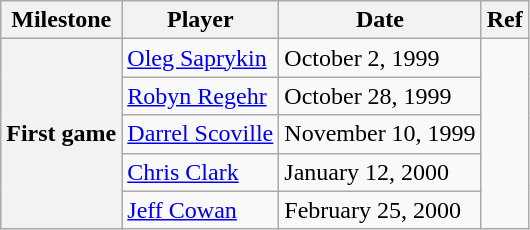<table class="wikitable">
<tr>
<th scope="col">Milestone</th>
<th scope="col">Player</th>
<th scope="col">Date</th>
<th scope="col">Ref</th>
</tr>
<tr>
<th rowspan=5>First game</th>
<td><a href='#'>Oleg Saprykin</a></td>
<td>October 2, 1999</td>
<td rowspan=5></td>
</tr>
<tr>
<td><a href='#'>Robyn Regehr</a></td>
<td>October 28, 1999</td>
</tr>
<tr>
<td><a href='#'>Darrel Scoville</a></td>
<td>November 10, 1999</td>
</tr>
<tr>
<td><a href='#'>Chris Clark</a></td>
<td>January 12, 2000</td>
</tr>
<tr>
<td><a href='#'>Jeff Cowan</a></td>
<td>February 25, 2000</td>
</tr>
</table>
